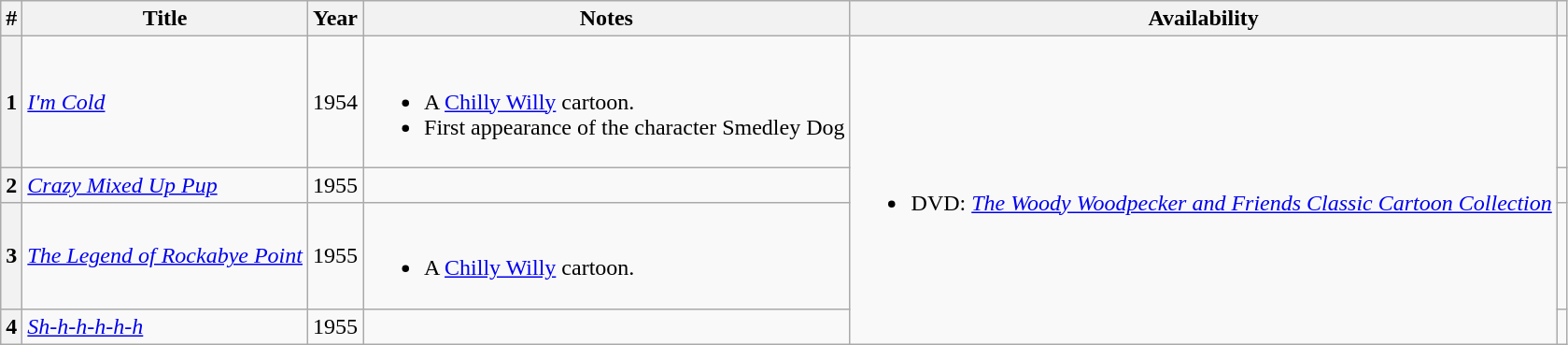<table class="wikitable plainrowheaders sortable">
<tr>
<th scope="col">#</th>
<th scope="col">Title</th>
<th scope="col">Year</th>
<th scope="col" class="unsortable">Notes</th>
<th scope="col" class="unsortable">Availability</th>
<th scope="col" class="unsortable"></th>
</tr>
<tr>
<th scope=row>1</th>
<td><em><a href='#'>I'm Cold</a></em></td>
<td>1954</td>
<td><br><ul><li>A <a href='#'>Chilly Willy</a> cartoon.</li><li>First appearance of the character Smedley Dog</li></ul></td>
<td rowspan=4><br><ul><li>DVD: <em><a href='#'>The Woody Woodpecker and Friends Classic Cartoon Collection</a></em></li></ul></td>
<td style="text-align:center;"></td>
</tr>
<tr>
<th scope=row>2</th>
<td><em><a href='#'>Crazy Mixed Up Pup</a></em></td>
<td>1955</td>
<td></td>
<td style="text-align:center;"></td>
</tr>
<tr>
<th scope=row>3</th>
<td><em><a href='#'>The Legend of Rockabye Point</a></em></td>
<td>1955</td>
<td><br><ul><li>A <a href='#'>Chilly Willy</a> cartoon.</li></ul></td>
<td style="text-align:center;"></td>
</tr>
<tr>
<th scope=row>4</th>
<td><em><a href='#'>Sh-h-h-h-h-h</a></em></td>
<td>1955</td>
<td></td>
<td style="text-align:center;"></td>
</tr>
</table>
